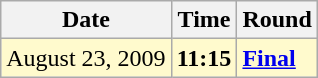<table class="wikitable">
<tr>
<th>Date</th>
<th>Time</th>
<th>Round</th>
</tr>
<tr style=background:lemonchiffon>
<td>August 23, 2009</td>
<td><strong>11:15</strong></td>
<td><strong><a href='#'>Final</a></strong></td>
</tr>
</table>
